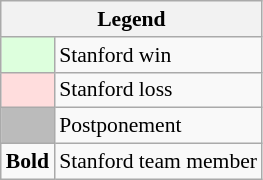<table class="wikitable" style="font-size:90%">
<tr>
<th colspan="2">Legend</th>
</tr>
<tr>
<td bgcolor="#ddffdd"> </td>
<td>Stanford win</td>
</tr>
<tr>
<td bgcolor="#ffdddd"> </td>
<td>Stanford loss</td>
</tr>
<tr>
<td bgcolor="#bbbbbb"> </td>
<td>Postponement</td>
</tr>
<tr>
<td><strong>Bold</strong></td>
<td>Stanford team member</td>
</tr>
</table>
